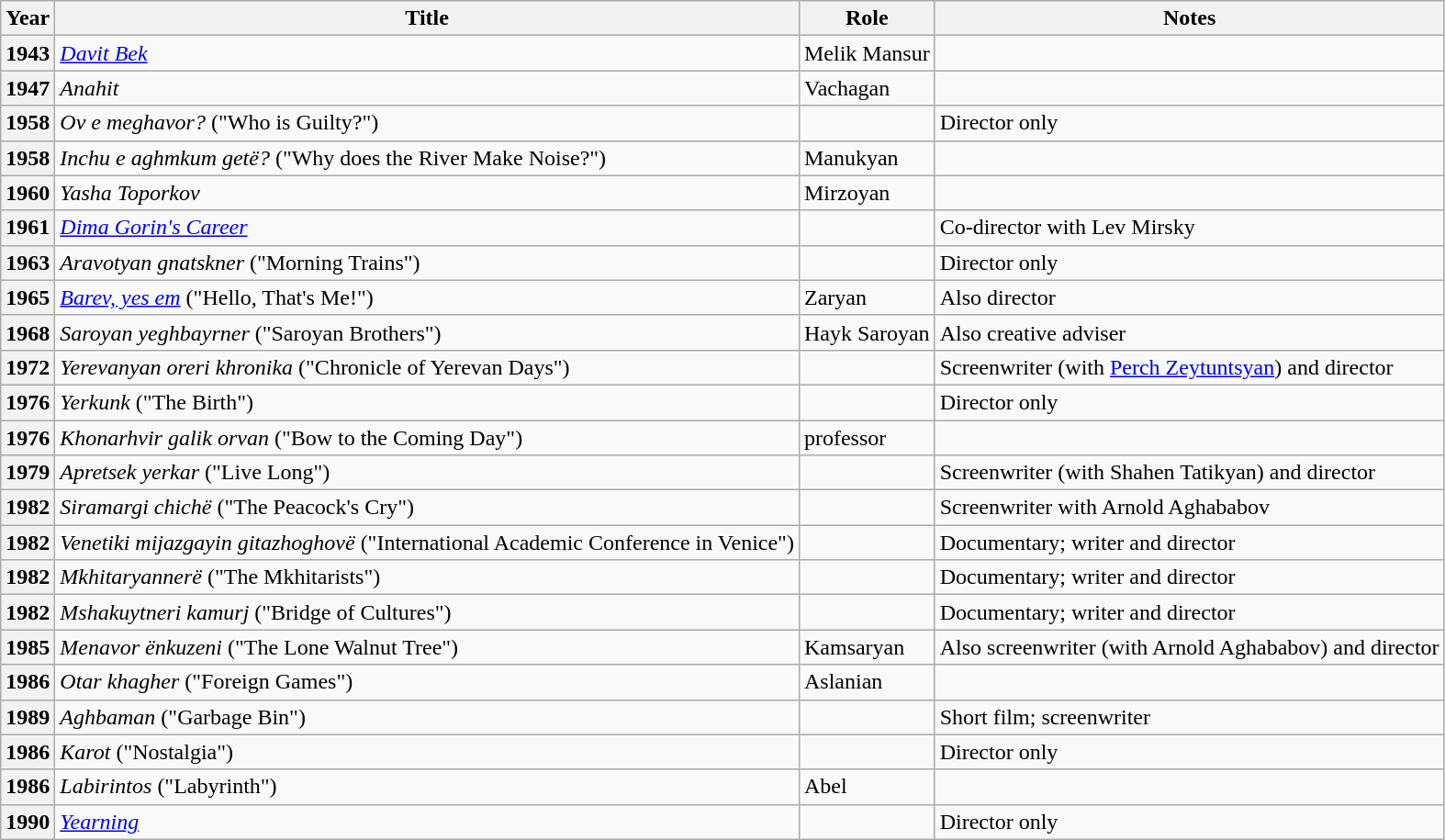<table class="wikitable plainrowheaders sortable">
<tr>
<th scope="col">Year</th>
<th scope="col">Title</th>
<th scope="col">Role</th>
<th class="unsortable" scope="col">Notes</th>
</tr>
<tr>
<th scope="row">1943</th>
<td><a href='#'><em>Davit Bek</em></a></td>
<td>Melik Mansur</td>
<td></td>
</tr>
<tr>
<th scope="row">1947</th>
<td><em>Anahit</em></td>
<td>Vachagan</td>
<td></td>
</tr>
<tr>
<th scope="row">1958</th>
<td><em>Ov e meghavor?</em> ("Who is Guilty?")</td>
<td></td>
<td>Director only</td>
</tr>
<tr>
<th scope="row">1958</th>
<td><em>Inchu e aghmkum getë?</em> ("Why does the River Make Noise?")</td>
<td>Manukyan</td>
<td></td>
</tr>
<tr>
<th scope="row">1960</th>
<td><em>Yasha Toporkov</em></td>
<td>Mirzoyan</td>
<td></td>
</tr>
<tr>
<th scope="row">1961</th>
<td><em><a href='#'>Dima Gorin's Career</a></em></td>
<td></td>
<td>Co-director with Lev Mirsky</td>
</tr>
<tr>
<th scope="row">1963</th>
<td><em>Aravotyan gnatskner</em> ("Morning Trains")</td>
<td></td>
<td>Director only</td>
</tr>
<tr>
<th scope="row">1965</th>
<td><em><a href='#'>Barev, yes em</a></em> ("Hello, That's Me!")</td>
<td>Zaryan</td>
<td>Also director</td>
</tr>
<tr>
<th scope="row">1968</th>
<td><em>Saroyan yeghbayrner</em> ("Saroyan Brothers")</td>
<td>Hayk Saroyan</td>
<td>Also creative adviser</td>
</tr>
<tr>
<th scope="row">1972</th>
<td><em>Yerevanyan oreri khronika</em> ("Chronicle of Yerevan Days")</td>
<td></td>
<td>Screenwriter (with <a href='#'>Perch Zeytuntsyan</a>) and director</td>
</tr>
<tr>
<th scope="row">1976</th>
<td><em>Yerkunk</em> ("The Birth")</td>
<td></td>
<td>Director only</td>
</tr>
<tr>
<th scope="row">1976</th>
<td><em>Khonarhvir galik orvan</em> ("Bow to the Coming Day")</td>
<td>professor</td>
<td></td>
</tr>
<tr>
<th scope="row">1979</th>
<td><em>Apretsek yerkar</em> ("Live Long")</td>
<td></td>
<td>Screenwriter (with Shahen Tatikyan) and director</td>
</tr>
<tr>
<th scope="row">1982</th>
<td><em>Siramargi chichë</em> ("The Peacock's Cry")</td>
<td></td>
<td>Screenwriter with Arnold Aghababov</td>
</tr>
<tr>
<th scope="row">1982</th>
<td><em>Venetiki mijazgayin gitazhoghovë</em> ("International Academic Conference in Venice")</td>
<td></td>
<td>Documentary; writer and director</td>
</tr>
<tr>
<th scope="row">1982</th>
<td><em>Mkhitaryannerë</em> ("The Mkhitarists")</td>
<td></td>
<td>Documentary; writer and director</td>
</tr>
<tr>
<th scope="row">1982</th>
<td><em>Mshakuytneri kamurj</em> ("Bridge of Cultures")</td>
<td></td>
<td>Documentary; writer and director</td>
</tr>
<tr>
<th scope="row">1985</th>
<td><em>Menavor ënkuzeni</em> ("The Lone Walnut Tree")</td>
<td>Kamsaryan</td>
<td>Also screenwriter (with Arnold Aghababov) and director</td>
</tr>
<tr>
<th scope="row">1986</th>
<td><em>Otar khagher</em> ("Foreign Games")</td>
<td>Aslanian</td>
<td></td>
</tr>
<tr>
<th scope="row">1989</th>
<td><em>Aghbaman</em> ("Garbage Bin")</td>
<td></td>
<td>Short film; screenwriter</td>
</tr>
<tr>
<th scope="row">1986</th>
<td><em>Karot</em> ("Nostalgia")</td>
<td></td>
<td>Director only</td>
</tr>
<tr>
<th scope="row">1986</th>
<td><em>Labirintos</em> ("Labyrinth")</td>
<td>Abel</td>
</tr>
<tr>
<th scope="row">1990</th>
<td><em><a href='#'>Yearning</a></em></td>
<td></td>
<td>Director only</td>
</tr>
</table>
